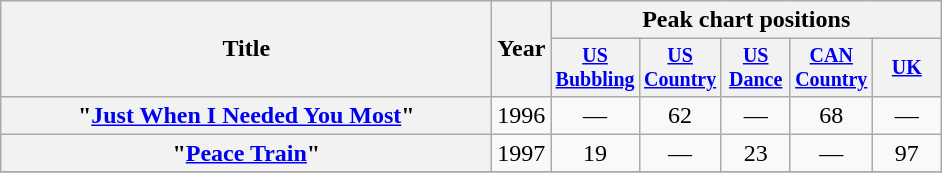<table class="wikitable plainrowheaders" style="text-align:center;">
<tr>
<th rowspan="2" style="width:20em;">Title</th>
<th rowspan="2"style="width:2em;">Year</th>
<th colspan="5">Peak chart positions</th>
</tr>
<tr style="font-size:smaller;">
<th width="40"><a href='#'>US<br>Bubbling</a><br></th>
<th width="40"><a href='#'>US Country</a><br></th>
<th width="40"><a href='#'>US<br>Dance</a><br></th>
<th width="40"><a href='#'>CAN Country</a><br></th>
<th width="40"><a href='#'>UK</a><br></th>
</tr>
<tr>
<th scope="row">"<a href='#'>Just When I Needed You Most</a>"</th>
<td>1996</td>
<td>—</td>
<td>62</td>
<td>—</td>
<td>68</td>
<td>—</td>
</tr>
<tr>
<th scope="row">"<a href='#'>Peace Train</a>"</th>
<td>1997</td>
<td>19</td>
<td>—</td>
<td>23</td>
<td>—</td>
<td>97</td>
</tr>
<tr>
</tr>
</table>
